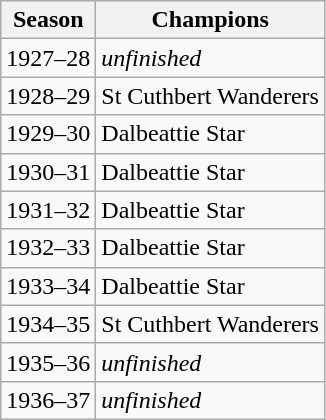<table class="wikitable" style="textalign-center">
<tr>
<th>Season</th>
<th>Champions</th>
</tr>
<tr>
<td>1927–28</td>
<td><em>unfinished</em></td>
</tr>
<tr>
<td>1928–29</td>
<td>St Cuthbert Wanderers</td>
</tr>
<tr>
<td>1929–30</td>
<td>Dalbeattie Star</td>
</tr>
<tr>
<td>1930–31</td>
<td>Dalbeattie Star</td>
</tr>
<tr>
<td>1931–32</td>
<td>Dalbeattie Star</td>
</tr>
<tr>
<td>1932–33</td>
<td>Dalbeattie Star</td>
</tr>
<tr>
<td>1933–34</td>
<td>Dalbeattie Star</td>
</tr>
<tr>
<td>1934–35</td>
<td>St Cuthbert Wanderers</td>
</tr>
<tr>
<td>1935–36</td>
<td><em>unfinished</em></td>
</tr>
<tr>
<td>1936–37</td>
<td><em>unfinished</em></td>
</tr>
</table>
